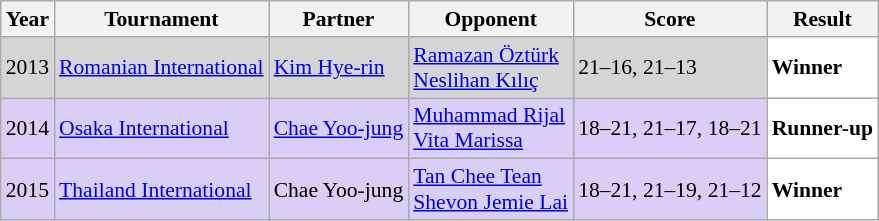<table class="sortable wikitable" style="font-size: 90%;">
<tr>
<th>Year</th>
<th>Tournament</th>
<th>Partner</th>
<th>Opponent</th>
<th>Score</th>
<th>Result</th>
</tr>
<tr style="background:#D5D5D5">
<td align="center">2013</td>
<td align="left"><a href='#'>Romanian International</a></td>
<td align="left"> <a href='#'>Kim Hye-rin</a></td>
<td align="left"> <a href='#'>Ramazan Öztürk</a><br> <a href='#'>Neslihan Kılıç</a></td>
<td align="left">21–16, 21–13</td>
<td style="text-align:left; background:white"> <strong>Winner</strong></td>
</tr>
<tr style="background:#D8CEF6">
<td align="center">2014</td>
<td align="left"><a href='#'>Osaka International</a></td>
<td align="left"> <a href='#'>Chae Yoo-jung</a></td>
<td align="left"> <a href='#'>Muhammad Rijal</a><br> <a href='#'>Vita Marissa</a></td>
<td align="left">18–21, 21–17, 18–21</td>
<td style="text-align:left; background:white"> <strong>Runner-up</strong></td>
</tr>
<tr style="background:#D8CEF6">
<td align="center">2015</td>
<td align="left"><a href='#'>Thailand International</a></td>
<td align="left"> Chae Yoo-jung</td>
<td align="left"> <a href='#'>Tan Chee Tean</a><br> <a href='#'>Shevon Jemie Lai</a></td>
<td align="left">18–21, 21–19, 21–12</td>
<td style="text-align:left; background:white"> <strong>Winner</strong></td>
</tr>
</table>
